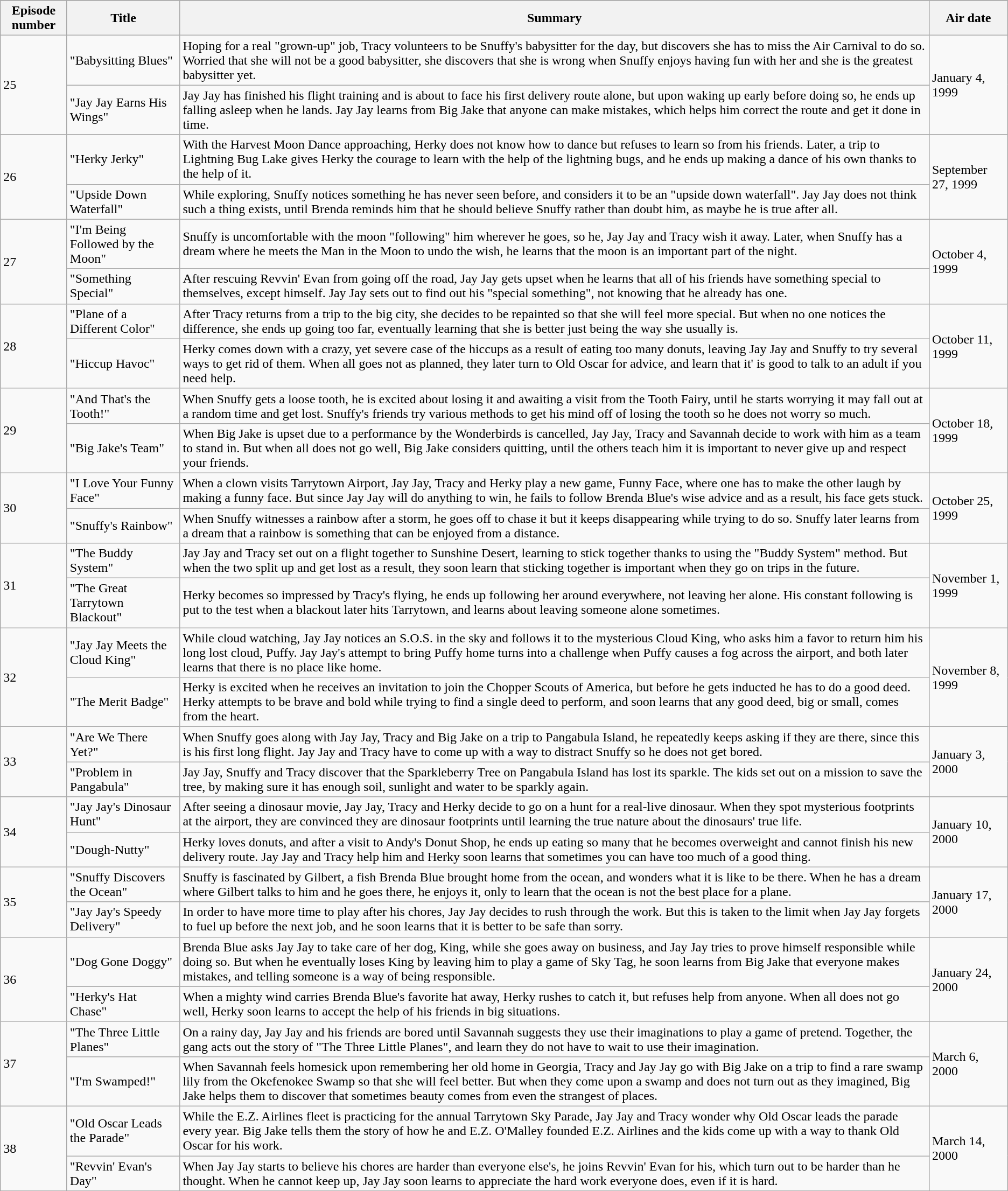<table class="wikitable">
<tr style="background-color:#90b;text-align:center;">
</tr>
<tr>
<th>Episode number</th>
<th>Title</th>
<th>Summary</th>
<th>Air date</th>
</tr>
<tr>
<td rowspan="2">25</td>
<td>"Babysitting Blues"</td>
<td>Hoping for a real "grown-up" job, Tracy volunteers to be Snuffy's babysitter for the day, but discovers she has to miss the Air Carnival to do so. Worried that she will not be a good babysitter, she discovers that she is wrong when Snuffy enjoys having fun with her and she is the greatest babysitter yet.</td>
<td rowspan="2">January 4, 1999</td>
</tr>
<tr>
<td>"Jay Jay Earns His Wings"</td>
<td>Jay Jay has finished his flight training and is about to face his first delivery route alone, but upon waking up early before doing so, he ends up falling asleep when he lands. Jay Jay learns from Big Jake that anyone can make mistakes, which helps him correct the route and get it done in time.</td>
</tr>
<tr>
<td rowspan="2">26</td>
<td>"Herky Jerky"</td>
<td>With the Harvest Moon Dance approaching, Herky does not know how to dance but refuses to learn so from his friends. Later, a trip to Lightning Bug Lake gives Herky the courage to learn with the help of the lightning bugs, and he ends up making a dance of his own thanks to the help of it.</td>
<td rowspan="2">September 27, 1999</td>
</tr>
<tr>
<td>"Upside Down Waterfall"</td>
<td>While exploring, Snuffy notices something he has never seen before, and considers it to be an "upside down waterfall". Jay Jay does not think such a thing exists, until Brenda reminds him that he should believe Snuffy rather than doubt him, as maybe he is true after all.</td>
</tr>
<tr>
<td rowspan="2">27</td>
<td>"I'm Being Followed by the Moon"</td>
<td>Snuffy is uncomfortable with the moon "following" him wherever he goes, so he, Jay Jay and Tracy wish it away. Later, when Snuffy has a dream where he meets the Man in the Moon to undo the wish, he learns that the moon is an important part of the night.</td>
<td rowspan="2">October 4, 1999</td>
</tr>
<tr>
<td>"Something Special"</td>
<td>After rescuing Revvin' Evan from going off the road, Jay Jay gets upset when he learns that all of his friends have something special to themselves, except himself. Jay Jay sets out to find out his "special something", not knowing that he already has one.</td>
</tr>
<tr>
<td rowspan="2">28</td>
<td>"Plane of a Different Color"</td>
<td>After Tracy returns from a trip to the big city, she decides to be repainted so that she will feel more special. But when no one notices the difference, she ends up going too far, eventually learning that she is better just being the way she usually is.</td>
<td rowspan="2">October 11, 1999</td>
</tr>
<tr>
<td>"Hiccup Havoc"</td>
<td>Herky comes down with a crazy, yet severe case of the hiccups as a result of eating too many donuts, leaving Jay Jay and Snuffy to try several ways to get rid of them. When all goes not as planned, they later turn to Old Oscar for advice, and learn that it' is good to talk to an adult if you need help.</td>
</tr>
<tr>
<td rowspan="2">29</td>
<td>"And That's the Tooth!"</td>
<td>When Snuffy gets a loose tooth, he is excited about losing it and awaiting a visit from the Tooth Fairy, until he starts worrying it may fall out at a random time and get lost. Snuffy's friends try various methods to get his mind off of losing the tooth so he does not worry so much.</td>
<td rowspan="2">October 18, 1999</td>
</tr>
<tr>
<td>"Big Jake's Team"</td>
<td>When Big Jake is upset due to a performance by the Wonderbirds is cancelled, Jay Jay, Tracy and Savannah decide to work with him as a team to stand in. But when all does not go well, Big Jake considers quitting, until the others teach him it is important to never give up and respect your friends.</td>
</tr>
<tr>
<td rowspan="2">30</td>
<td>"I Love Your Funny Face"</td>
<td>When a clown visits Tarrytown Airport, Jay Jay, Tracy and Herky play a new game, Funny Face, where one has to make the other laugh by making a funny face. But since Jay Jay will do anything to win, he fails to follow Brenda Blue's wise advice and as a result, his face gets stuck.</td>
<td rowspan="2">October 25, 1999</td>
</tr>
<tr>
<td>"Snuffy's Rainbow"</td>
<td>When Snuffy witnesses a rainbow after a storm, he goes off to chase it but it keeps disappearing while trying to do so. Snuffy later learns from a dream that a rainbow is something that can be enjoyed from a distance.</td>
</tr>
<tr>
<td rowspan="2">31</td>
<td>"The Buddy System"</td>
<td>Jay Jay and Tracy set out on a flight together to Sunshine Desert, learning to stick together thanks to using the "Buddy System" method. But when the two split up and get lost as a result, they soon learn that sticking together is important when they go on trips in the future.</td>
<td rowspan="2">November 1, 1999</td>
</tr>
<tr>
<td>"The Great Tarrytown Blackout"</td>
<td>Herky becomes so impressed by Tracy's flying, he ends up following her around everywhere, not leaving her alone. His constant following is put to the test when a blackout later hits Tarrytown, and learns about leaving someone alone sometimes.</td>
</tr>
<tr>
<td rowspan="2">32</td>
<td>"Jay Jay Meets the Cloud King"</td>
<td>While cloud watching, Jay Jay notices an S.O.S. in the sky and follows it to the mysterious Cloud King, who asks him a favor to return him his long lost cloud, Puffy. Jay Jay's attempt to bring Puffy home turns into a challenge when Puffy causes a fog across the airport, and both later learns that there is no place like home.</td>
<td rowspan="2">November 8, 1999</td>
</tr>
<tr>
<td>"The Merit Badge"</td>
<td>Herky is excited when he receives an invitation to join the Chopper Scouts of America, but before he gets inducted he has to do a good deed. Herky attempts to be brave and bold while trying to find a single deed to perform, and soon learns that any good deed, big or small, comes from the heart.</td>
</tr>
<tr>
<td rowspan="2">33</td>
<td>"Are We There Yet?"</td>
<td>When Snuffy goes along with Jay Jay, Tracy and Big Jake on a trip to Pangabula Island, he repeatedly keeps asking if they are there, since this is his first long flight. Jay Jay and Tracy have to come up with a way to distract Snuffy so he does not get bored.</td>
<td rowspan="2">January 3, 2000</td>
</tr>
<tr>
<td>"Problem in Pangabula"</td>
<td>Jay Jay, Snuffy and Tracy discover that the Sparkleberry Tree on Pangabula Island has lost its sparkle. The kids set out on a mission to save the tree, by making sure it has enough soil, sunlight and water to be sparkly again.</td>
</tr>
<tr>
<td rowspan="2">34</td>
<td>"Jay Jay's Dinosaur Hunt"</td>
<td>After seeing a dinosaur movie, Jay Jay, Tracy and Herky decide to go on a hunt for a real-live dinosaur. When they spot mysterious footprints at the airport, they are convinced they are dinosaur footprints until learning the true nature about the dinosaurs' true life.</td>
<td rowspan="2">January 10, 2000</td>
</tr>
<tr>
<td>"Dough-Nutty"</td>
<td>Herky loves donuts, and after a visit to Andy's Donut Shop, he ends up eating so many that he becomes overweight and cannot finish his new delivery route. Jay Jay and Tracy help him and Herky soon learns that sometimes you can have too much of a good thing.</td>
</tr>
<tr>
<td rowspan="2">35</td>
<td>"Snuffy Discovers the Ocean"</td>
<td>Snuffy is fascinated by Gilbert, a fish Brenda Blue brought home from the ocean, and wonders what it is like to be there. When he has a dream where Gilbert talks to him and he goes there, he enjoys it, only to learn that the ocean is not the best place for a plane.</td>
<td rowspan="2">January 17, 2000</td>
</tr>
<tr>
<td>"Jay Jay's Speedy Delivery"</td>
<td>In order to have more time to play after his chores, Jay Jay decides to rush through the work. But this is taken to the limit when Jay Jay forgets to fuel up before the next job, and he soon learns that it is better to be safe than sorry.</td>
</tr>
<tr>
<td rowspan="2">36</td>
<td>"Dog Gone Doggy"</td>
<td>Brenda Blue asks Jay Jay to take care of her dog, King, while she goes away on business, and Jay Jay tries to prove himself responsible while doing so. But when he eventually loses King by leaving him to play a game of Sky Tag, he soon learns from Big Jake that everyone makes mistakes, and telling someone is a way of being responsible.</td>
<td rowspan="2">January 24, 2000</td>
</tr>
<tr>
<td>"Herky's Hat Chase"</td>
<td>When a mighty wind carries Brenda Blue's favorite hat away, Herky rushes to catch it, but refuses help from anyone. When all does not go well, Herky soon learns to accept the help of his friends in big situations.</td>
</tr>
<tr>
<td rowspan="2">37</td>
<td>"The Three Little Planes"</td>
<td>On a rainy day, Jay Jay and his friends are bored until Savannah suggests they use their imaginations to play a game of pretend. Together, the gang acts out the story of "The Three Little Planes", and learn they do not have to wait to use their imagination.</td>
<td rowspan="2">March 6, 2000</td>
</tr>
<tr>
<td>"I'm Swamped!"</td>
<td>When Savannah feels homesick upon remembering her old home in Georgia, Tracy and Jay Jay go with Big Jake on a trip to find a rare swamp lily from the Okefenokee Swamp so that she will feel better. But when they come upon a swamp and does not turn out as they imagined, Big Jake helps them to discover that sometimes beauty comes from even the strangest of places.</td>
</tr>
<tr>
<td rowspan="2">38</td>
<td>"Old Oscar Leads the Parade"</td>
<td>While the E.Z. Airlines fleet is practicing for the annual Tarrytown Sky Parade, Jay Jay and Tracy wonder why Old Oscar leads the parade every year. Big Jake tells them the story of how he and E.Z. O'Malley founded E.Z. Airlines and the kids come up with a way to thank Old Oscar for his work.</td>
<td rowspan="2">March 14, 2000</td>
</tr>
<tr>
<td>"Revvin' Evan's Day"</td>
<td>When Jay Jay starts to believe his chores are harder than everyone else's, he joins Revvin' Evan for his, which turn out to be harder than he thought. When he cannot keep up, Jay Jay soon learns to appreciate the hard work everyone does, even if it is hard.</td>
</tr>
</table>
